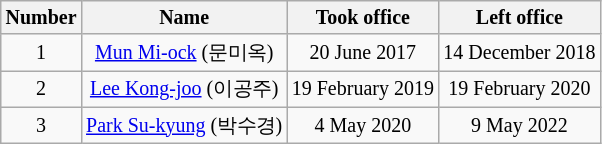<table class="wikitable" style="font-size:10pt; text-align: center;">
<tr>
<th>Number</th>
<th>Name</th>
<th>Took office</th>
<th>Left office</th>
</tr>
<tr>
<td>1</td>
<td><a href='#'>Mun Mi-ock</a> (문미옥)</td>
<td>20 June 2017</td>
<td>14 December 2018</td>
</tr>
<tr>
<td>2</td>
<td><a href='#'>Lee Kong-joo</a> (이공주)</td>
<td>19 February 2019</td>
<td>19 February 2020</td>
</tr>
<tr>
<td>3</td>
<td><a href='#'>Park Su-kyung</a> (박수경)</td>
<td>4 May 2020</td>
<td>9 May 2022</td>
</tr>
</table>
